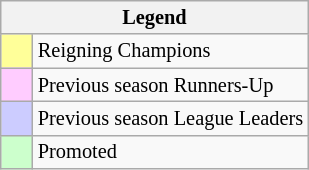<table class="wikitable" style="font-size: 85%">
<tr>
<th colspan=2>Legend</th>
</tr>
<tr>
<td style="background:#ff9; width:15px;"> </td>
<td>Reigning Champions</td>
</tr>
<tr>
<td style="background:#ffccff; width:15px;"> </td>
<td>Previous season Runners-Up</td>
</tr>
<tr>
<td style="background:#ccccff; width:15px;"> </td>
<td>Previous season League Leaders</td>
</tr>
<tr>
<td style="background:#ccffcc; width:15px;"> </td>
<td>Promoted</td>
</tr>
</table>
